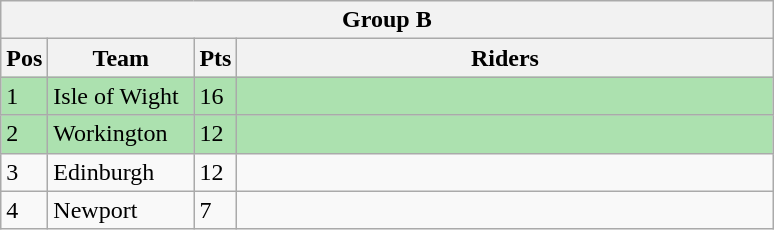<table class="wikitable">
<tr>
<th colspan="4">Group B</th>
</tr>
<tr>
<th width=20>Pos</th>
<th width=90>Team</th>
<th width=20>Pts</th>
<th width=350>Riders</th>
</tr>
<tr style="background:#ACE1AF;">
<td>1</td>
<td align=left>Isle of Wight</td>
<td>16</td>
<td></td>
</tr>
<tr style="background:#ACE1AF;">
<td>2</td>
<td align=left>Workington</td>
<td>12</td>
<td></td>
</tr>
<tr>
<td>3</td>
<td align=left>Edinburgh</td>
<td>12</td>
<td></td>
</tr>
<tr>
<td>4</td>
<td align=left>Newport</td>
<td>7</td>
<td></td>
</tr>
</table>
